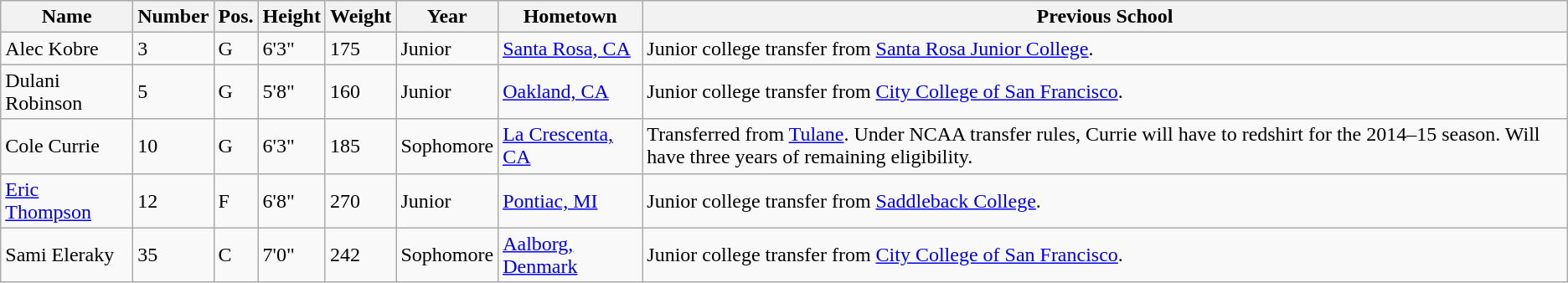<table class="wikitable sortable" border="1">
<tr>
<th>Name</th>
<th>Number</th>
<th>Pos.</th>
<th>Height</th>
<th>Weight</th>
<th>Year</th>
<th>Hometown</th>
<th class="unsortable">Previous School</th>
</tr>
<tr>
<td sortname>Alec Kobre</td>
<td>3</td>
<td>G</td>
<td>6'3"</td>
<td>175</td>
<td>Junior</td>
<td><a href='#'>Santa Rosa, CA</a></td>
<td>Junior college transfer from <a href='#'>Santa Rosa Junior College</a>.</td>
</tr>
<tr>
<td sortname>Dulani Robinson</td>
<td>5</td>
<td>G</td>
<td>5'8"</td>
<td>160</td>
<td>Junior</td>
<td><a href='#'>Oakland, CA</a></td>
<td>Junior college transfer from <a href='#'>City College of San Francisco</a>.</td>
</tr>
<tr>
<td sortname>Cole Currie</td>
<td>10</td>
<td>G</td>
<td>6'3"</td>
<td>185</td>
<td>Sophomore</td>
<td><a href='#'>La Crescenta, CA</a></td>
<td>Transferred from <a href='#'>Tulane</a>. Under NCAA transfer rules, Currie will have to redshirt for the 2014–15 season. Will have three years of remaining eligibility.</td>
</tr>
<tr>
<td sortname><a href='#'>Eric Thompson</a></td>
<td>12</td>
<td>F</td>
<td>6'8"</td>
<td>270</td>
<td>Junior</td>
<td><a href='#'>Pontiac, MI</a></td>
<td>Junior college transfer from <a href='#'>Saddleback College</a>.</td>
</tr>
<tr>
<td sortname>Sami Eleraky</td>
<td>35</td>
<td>C</td>
<td>7'0"</td>
<td>242</td>
<td>Sophomore</td>
<td><a href='#'>Aalborg, Denmark</a></td>
<td>Junior college transfer from <a href='#'>City College of San Francisco</a>.</td>
</tr>
</table>
